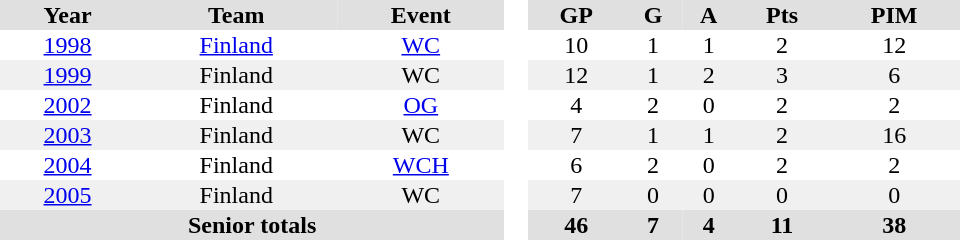<table border="0" cellpadding="1" cellspacing="0" style="text-align:center; width:40em">
<tr ALIGN="center" bgcolor="#e0e0e0">
<th>Year</th>
<th>Team</th>
<th>Event</th>
<th rowspan="99" bgcolor="#ffffff"> </th>
<th>GP</th>
<th>G</th>
<th>A</th>
<th>Pts</th>
<th>PIM</th>
</tr>
<tr>
<td><a href='#'>1998</a></td>
<td><a href='#'>Finland</a></td>
<td><a href='#'>WC</a></td>
<td>10</td>
<td>1</td>
<td>1</td>
<td>2</td>
<td>12</td>
</tr>
<tr bgcolor="#f0f0f0">
<td><a href='#'>1999</a></td>
<td>Finland</td>
<td>WC</td>
<td>12</td>
<td>1</td>
<td>2</td>
<td>3</td>
<td>6</td>
</tr>
<tr>
<td><a href='#'>2002</a></td>
<td>Finland</td>
<td><a href='#'>OG</a></td>
<td>4</td>
<td>2</td>
<td>0</td>
<td>2</td>
<td>2</td>
</tr>
<tr bgcolor="#f0f0f0">
<td><a href='#'>2003</a></td>
<td>Finland</td>
<td>WC</td>
<td>7</td>
<td>1</td>
<td>1</td>
<td>2</td>
<td>16</td>
</tr>
<tr>
<td><a href='#'>2004</a></td>
<td>Finland</td>
<td><a href='#'>WCH</a></td>
<td>6</td>
<td>2</td>
<td>0</td>
<td>2</td>
<td>2</td>
</tr>
<tr bgcolor="#f0f0f0">
<td><a href='#'>2005</a></td>
<td>Finland</td>
<td>WC</td>
<td>7</td>
<td>0</td>
<td>0</td>
<td>0</td>
<td>0</td>
</tr>
<tr bgcolor="#e0e0e0">
<th colspan="3">Senior totals</th>
<th>46</th>
<th>7</th>
<th>4</th>
<th>11</th>
<th>38</th>
</tr>
</table>
